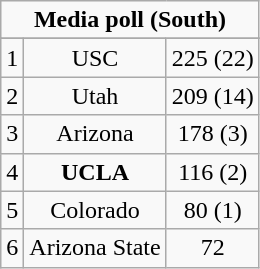<table class="wikitable">
<tr align="center">
<td align="center" Colspan="3"><strong>Media poll (South)</strong></td>
</tr>
<tr align="center">
</tr>
<tr align="center">
<td>1</td>
<td>USC</td>
<td>225 (22)</td>
</tr>
<tr align="center">
<td>2</td>
<td>Utah</td>
<td>209 (14)</td>
</tr>
<tr align="center">
<td>3</td>
<td>Arizona</td>
<td>178 (3)</td>
</tr>
<tr align="center">
<td>4</td>
<td><strong>UCLA</strong></td>
<td>116 (2)</td>
</tr>
<tr align="center">
<td>5</td>
<td>Colorado</td>
<td>80 (1)</td>
</tr>
<tr align="center">
<td>6</td>
<td>Arizona State</td>
<td>72</td>
</tr>
</table>
